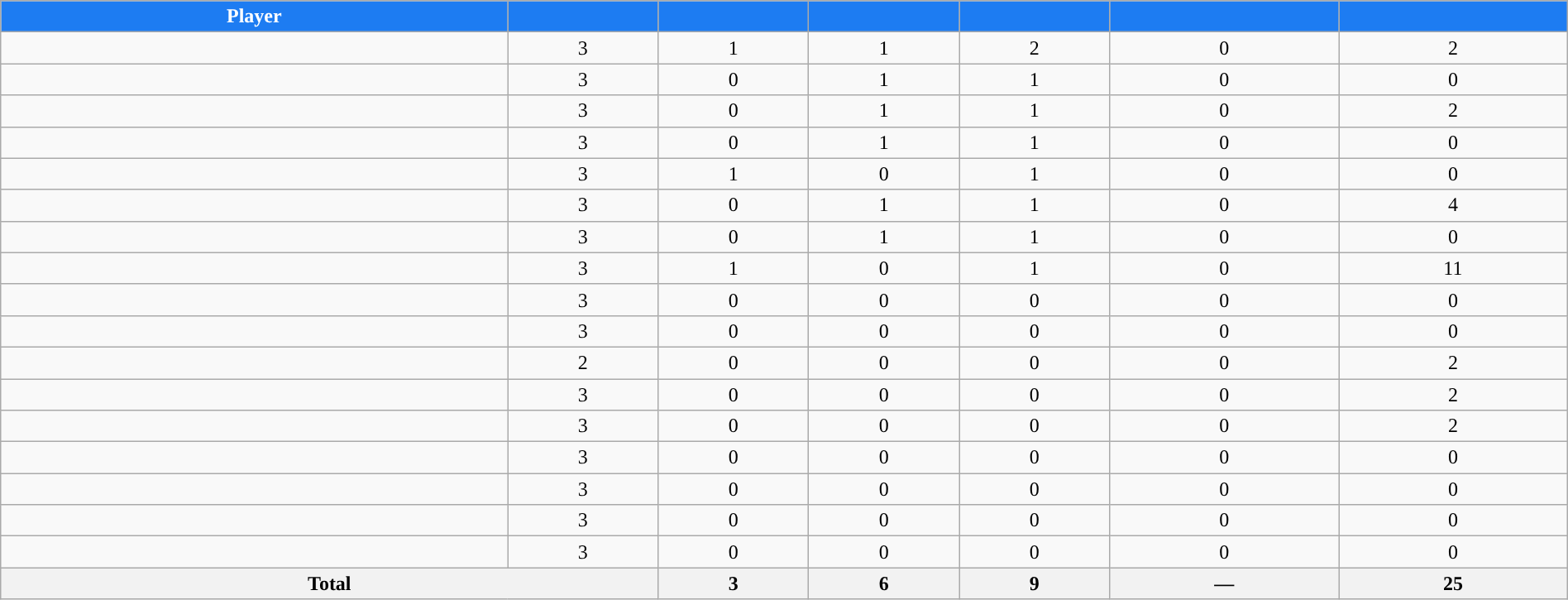<table class="wikitable sortable" style="width:100%; text-align:center;">
<tr>
<th style="color:white; background:#1D7CF2; ">Player</th>
<th style="color:white; background:#1D7CF2; "></th>
<th style="color:white; background:#1D7CF2; "></th>
<th style="color:white; background:#1D7CF2; "></th>
<th style="color:white; background:#1D7CF2; "></th>
<th style="color:white; background:#1D7CF2; "></th>
<th style="color:white; background:#1D7CF2; "></th>
</tr>
<tr>
<td></td>
<td>3</td>
<td>1</td>
<td>1</td>
<td>2</td>
<td>0</td>
<td>2</td>
</tr>
<tr>
<td></td>
<td>3</td>
<td>0</td>
<td>1</td>
<td>1</td>
<td>0</td>
<td>0</td>
</tr>
<tr>
<td></td>
<td>3</td>
<td>0</td>
<td>1</td>
<td>1</td>
<td>0</td>
<td>2</td>
</tr>
<tr>
<td></td>
<td>3</td>
<td>0</td>
<td>1</td>
<td>1</td>
<td>0</td>
<td>0</td>
</tr>
<tr>
<td></td>
<td>3</td>
<td>1</td>
<td>0</td>
<td>1</td>
<td>0</td>
<td>0</td>
</tr>
<tr>
<td></td>
<td>3</td>
<td>0</td>
<td>1</td>
<td>1</td>
<td>0</td>
<td>4</td>
</tr>
<tr>
<td></td>
<td>3</td>
<td>0</td>
<td>1</td>
<td>1</td>
<td>0</td>
<td>0</td>
</tr>
<tr>
<td></td>
<td>3</td>
<td>1</td>
<td>0</td>
<td>1</td>
<td>0</td>
<td>11</td>
</tr>
<tr>
<td></td>
<td>3</td>
<td>0</td>
<td>0</td>
<td>0</td>
<td>0</td>
<td>0</td>
</tr>
<tr>
<td></td>
<td>3</td>
<td>0</td>
<td>0</td>
<td>0</td>
<td>0</td>
<td>0</td>
</tr>
<tr>
<td></td>
<td>2</td>
<td>0</td>
<td>0</td>
<td>0</td>
<td>0</td>
<td>2</td>
</tr>
<tr>
<td></td>
<td>3</td>
<td>0</td>
<td>0</td>
<td>0</td>
<td>0</td>
<td>2</td>
</tr>
<tr>
<td></td>
<td>3</td>
<td>0</td>
<td>0</td>
<td>0</td>
<td>0</td>
<td>2</td>
</tr>
<tr>
<td></td>
<td>3</td>
<td>0</td>
<td>0</td>
<td>0</td>
<td>0</td>
<td>0</td>
</tr>
<tr>
<td></td>
<td>3</td>
<td>0</td>
<td>0</td>
<td>0</td>
<td>0</td>
<td>0</td>
</tr>
<tr>
<td></td>
<td>3</td>
<td>0</td>
<td>0</td>
<td>0</td>
<td>0</td>
<td>0</td>
</tr>
<tr>
<td></td>
<td>3</td>
<td>0</td>
<td>0</td>
<td>0</td>
<td>0</td>
<td>0</td>
</tr>
<tr class="sortbottom">
<th colspan=2>Total</th>
<th>3</th>
<th>6</th>
<th>9</th>
<th>—</th>
<th>25</th>
</tr>
</table>
